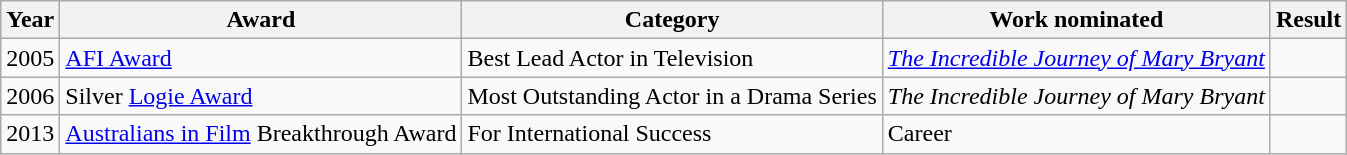<table class="wikitable">
<tr>
<th>Year</th>
<th>Award</th>
<th>Category</th>
<th>Work nominated</th>
<th>Result</th>
</tr>
<tr>
<td>2005</td>
<td><a href='#'>AFI Award</a></td>
<td>Best Lead Actor in Television</td>
<td><em><a href='#'>The Incredible Journey of Mary Bryant</a></em></td>
<td></td>
</tr>
<tr>
<td>2006</td>
<td>Silver <a href='#'>Logie Award</a></td>
<td>Most Outstanding Actor in a Drama Series</td>
<td><em>The Incredible Journey of Mary Bryant</em></td>
<td></td>
</tr>
<tr>
<td>2013</td>
<td><a href='#'>Australians in Film</a> Breakthrough Award</td>
<td>For International Success</td>
<td>Career</td>
<td></td>
</tr>
</table>
